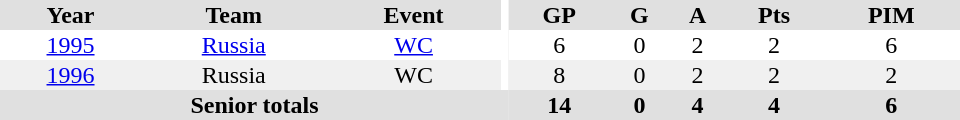<table border="0" cellpadding="1" cellspacing="0" ID="Table3" style="text-align:center; width:40em">
<tr bgcolor="#e0e0e0">
<th>Year</th>
<th>Team</th>
<th>Event</th>
<th rowspan="102" bgcolor="#ffffff"></th>
<th>GP</th>
<th>G</th>
<th>A</th>
<th>Pts</th>
<th>PIM</th>
</tr>
<tr>
<td><a href='#'>1995</a></td>
<td><a href='#'>Russia</a></td>
<td><a href='#'>WC</a></td>
<td>6</td>
<td>0</td>
<td>2</td>
<td>2</td>
<td>6</td>
</tr>
<tr bgcolor="#f0f0f0">
<td><a href='#'>1996</a></td>
<td>Russia</td>
<td>WC</td>
<td>8</td>
<td>0</td>
<td>2</td>
<td>2</td>
<td>2</td>
</tr>
<tr bgcolor="#e0e0e0">
<th colspan="4">Senior totals</th>
<th>14</th>
<th>0</th>
<th>4</th>
<th>4</th>
<th>6</th>
</tr>
</table>
